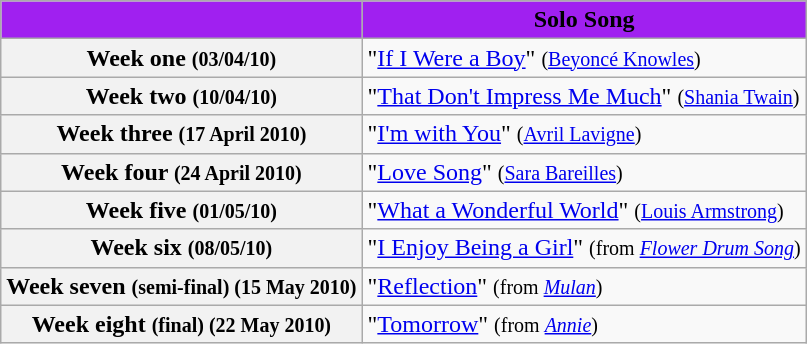<table class="wikitable">
<tr>
<th style="background:#A020F0;"></th>
<th style="background:#A020F0;">Solo Song</th>
</tr>
<tr>
<th>Week one <small>(03/04/10)</small></th>
<td>"<a href='#'>If I Were a Boy</a>" <small>(<a href='#'>Beyoncé Knowles</a>)</small></td>
</tr>
<tr>
<th>Week two <small>(10/04/10)</small></th>
<td>"<a href='#'>That Don't Impress Me Much</a>" <small>(<a href='#'>Shania Twain</a>)</small></td>
</tr>
<tr>
<th>Week three <small>(17 April 2010)</small></th>
<td>"<a href='#'>I'm with You</a>" <small>(<a href='#'>Avril Lavigne</a>)</small></td>
</tr>
<tr>
<th>Week four <small>(24 April 2010)</small></th>
<td>"<a href='#'>Love Song</a>" <small>(<a href='#'>Sara Bareilles</a>)</small></td>
</tr>
<tr>
<th>Week five <small>(01/05/10)</small></th>
<td>"<a href='#'>What a Wonderful World</a>" <small>(<a href='#'>Louis Armstrong</a>)</small></td>
</tr>
<tr>
<th>Week six <small>(08/05/10)</small></th>
<td>"<a href='#'>I Enjoy Being a Girl</a>" <small>(from <em><a href='#'>Flower Drum Song</a></em>)</small></td>
</tr>
<tr>
<th>Week seven <small>(semi-final) (15 May 2010)</small></th>
<td>"<a href='#'>Reflection</a>" <small>(from <em><a href='#'>Mulan</a></em>)</small></td>
</tr>
<tr>
<th>Week eight <small>(final) (22 May 2010)</small></th>
<td>"<a href='#'>Tomorrow</a>" <small>(from <em><a href='#'>Annie</a></em>)</small></td>
</tr>
</table>
